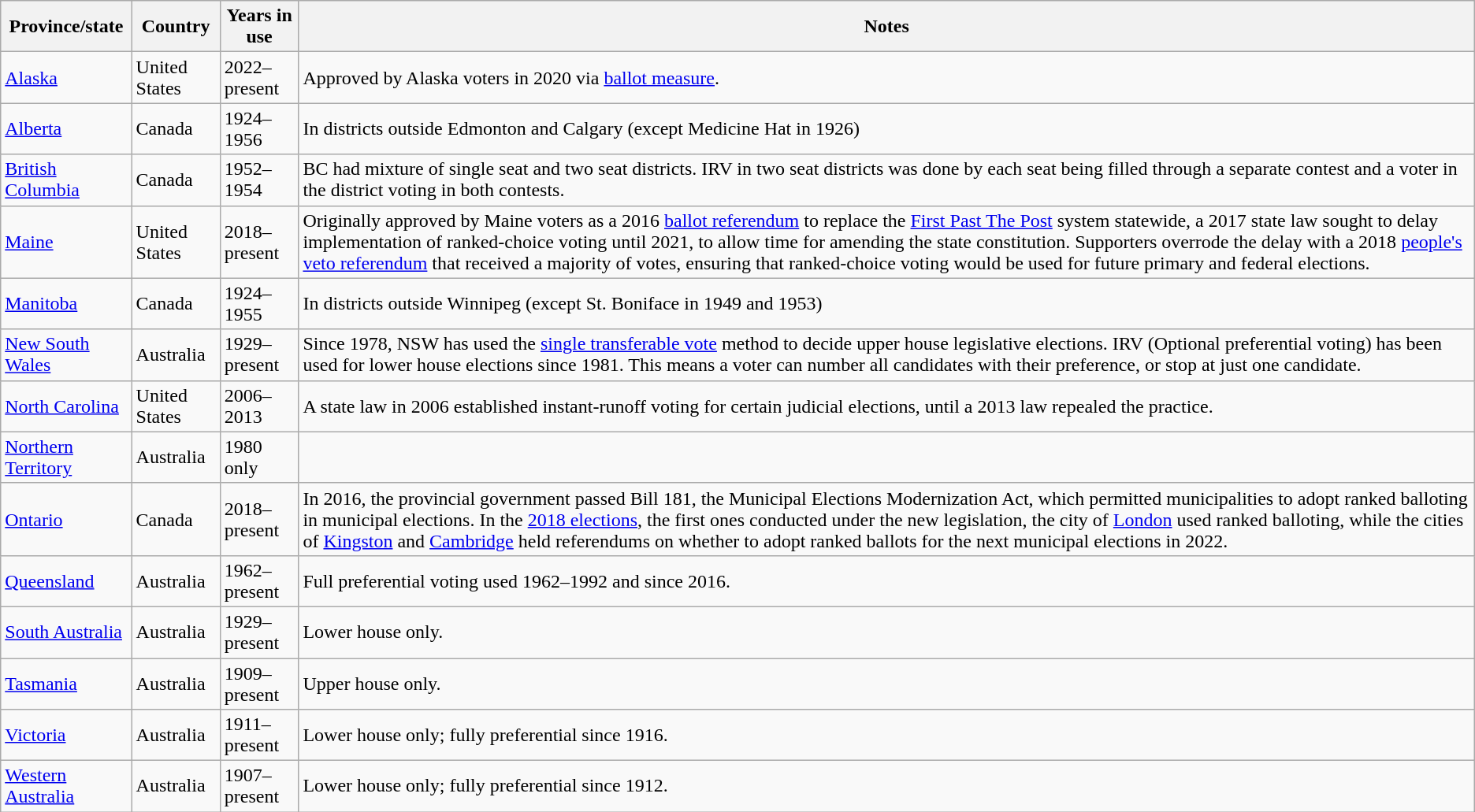<table class="wikitable sortable">
<tr>
<th>Province/state</th>
<th>Country</th>
<th>Years in use</th>
<th>Notes</th>
</tr>
<tr>
<td><a href='#'>Alaska</a></td>
<td>United States</td>
<td>2022–present</td>
<td>Approved by Alaska voters in 2020 via <a href='#'>ballot measure</a>.</td>
</tr>
<tr>
<td><a href='#'>Alberta</a></td>
<td>Canada</td>
<td>1924–1956</td>
<td>In districts outside Edmonton and Calgary (except Medicine Hat in 1926)</td>
</tr>
<tr>
<td><a href='#'>British Columbia</a></td>
<td>Canada</td>
<td>1952–1954</td>
<td>BC had mixture of single seat and two seat districts. IRV in two seat districts was done by each seat being filled through a separate contest and a voter in the district voting in both contests.</td>
</tr>
<tr>
<td><a href='#'>Maine</a></td>
<td>United States</td>
<td>2018–present</td>
<td>Originally approved by Maine voters as a 2016 <a href='#'>ballot referendum</a> to replace the <a href='#'>First Past The Post</a> system statewide, a 2017 state law sought to delay implementation of ranked-choice voting until 2021, to allow time for amending the state constitution. Supporters overrode the delay with a 2018 <a href='#'>people's veto referendum</a> that received a majority of votes, ensuring that ranked-choice voting would be used for future primary and federal elections.</td>
</tr>
<tr>
<td><a href='#'>Manitoba</a></td>
<td>Canada</td>
<td>1924–1955</td>
<td>In districts outside Winnipeg (except St. Boniface in 1949 and 1953)</td>
</tr>
<tr>
<td><a href='#'>New South Wales</a></td>
<td>Australia</td>
<td>1929–present</td>
<td>Since 1978, NSW has used the <a href='#'>single transferable vote</a> method to decide upper house legislative elections. IRV (Optional preferential voting) has been used for lower house elections since 1981. This means a voter can number all candidates with their preference, or stop at just one candidate.</td>
</tr>
<tr>
<td><a href='#'>North Carolina</a></td>
<td>United States</td>
<td>2006–2013</td>
<td>A state law in 2006 established instant-runoff voting for certain judicial elections, until a 2013 law repealed the practice.</td>
</tr>
<tr>
<td><a href='#'>Northern Territory</a></td>
<td>Australia</td>
<td>1980 only</td>
<td></td>
</tr>
<tr>
<td><a href='#'>Ontario</a></td>
<td>Canada</td>
<td>2018–present</td>
<td>In 2016, the provincial government passed Bill 181, the Municipal Elections Modernization Act, which permitted municipalities to adopt ranked balloting in municipal elections. In the <a href='#'>2018 elections</a>, the first ones conducted under the new legislation, the city of <a href='#'>London</a> used ranked balloting, while the cities of <a href='#'>Kingston</a> and <a href='#'>Cambridge</a> held referendums on whether to adopt ranked ballots for the next municipal elections in 2022.</td>
</tr>
<tr>
<td><a href='#'>Queensland</a></td>
<td>Australia</td>
<td>1962–present</td>
<td>Full preferential voting used 1962–1992 and since 2016.</td>
</tr>
<tr>
<td><a href='#'>South Australia</a></td>
<td>Australia</td>
<td>1929–present</td>
<td>Lower house only.</td>
</tr>
<tr>
<td><a href='#'>Tasmania</a></td>
<td>Australia</td>
<td>1909–present</td>
<td>Upper house only.</td>
</tr>
<tr>
<td><a href='#'>Victoria</a></td>
<td>Australia</td>
<td>1911–present</td>
<td>Lower house only; fully preferential since 1916.</td>
</tr>
<tr>
<td><a href='#'>Western Australia</a></td>
<td>Australia</td>
<td>1907–present</td>
<td>Lower house only; fully preferential since 1912.</td>
</tr>
</table>
